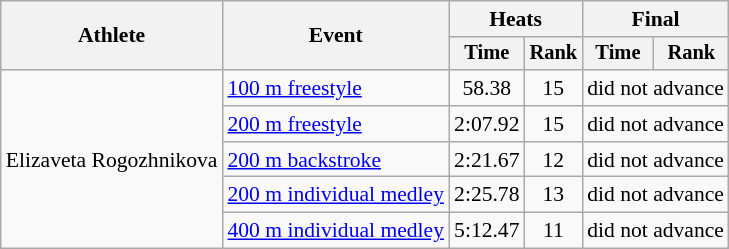<table class=wikitable style=font-size:90%;text-align:center>
<tr>
<th rowspan="2">Athlete</th>
<th rowspan="2">Event</th>
<th colspan="2">Heats</th>
<th colspan="2">Final</th>
</tr>
<tr style="font-size:95%">
<th>Time</th>
<th>Rank</th>
<th>Time</th>
<th>Rank</th>
</tr>
<tr>
<td align=left rowspan=5>Elizaveta Rogozhnikova</td>
<td align=left><a href='#'>100 m freestyle</a></td>
<td>58.38</td>
<td>15</td>
<td colspan=2>did not advance</td>
</tr>
<tr>
<td align=left><a href='#'>200 m freestyle</a></td>
<td>2:07.92</td>
<td>15</td>
<td colspan=2>did not advance</td>
</tr>
<tr>
<td align=left><a href='#'>200 m backstroke</a></td>
<td>2:21.67</td>
<td>12</td>
<td colspan=2>did not advance</td>
</tr>
<tr>
<td align=left><a href='#'>200 m individual medley</a></td>
<td>2:25.78</td>
<td>13</td>
<td colspan=2>did not advance</td>
</tr>
<tr>
<td align=left><a href='#'>400 m individual medley</a></td>
<td>5:12.47</td>
<td>11</td>
<td colspan=2>did not advance</td>
</tr>
</table>
